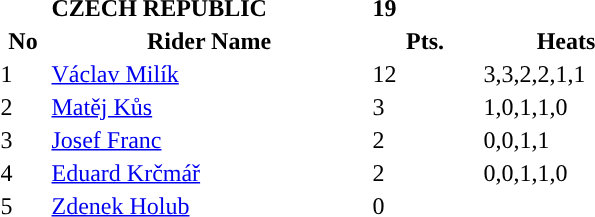<table class="toccolours">
<tr>
<td></td>
<td><strong>CZECH REPUBLIC</strong></td>
<td><strong>19</strong></td>
</tr>
<tr style="background-color:">
<th width=30px>No</th>
<th width=210px>Rider Name</th>
<th width=70px>Pts.</th>
<th width=110px>Heats</th>
</tr>
<tr style="background-color:">
<td>1</td>
<td><a href='#'>Václav Milík</a></td>
<td>12</td>
<td>3,3,2,2,1,1</td>
</tr>
<tr style="background-color:">
<td>2</td>
<td><a href='#'>Matěj Kůs</a></td>
<td>3</td>
<td>1,0,1,1,0</td>
</tr>
<tr style="background-color:">
<td>3</td>
<td><a href='#'>Josef Franc</a></td>
<td>2</td>
<td>0,0,1,1</td>
</tr>
<tr style="background-color:">
<td>4</td>
<td><a href='#'>Eduard Krčmář</a></td>
<td>2</td>
<td>0,0,1,1,0</td>
</tr>
<tr style="background-color:">
<td>5</td>
<td><a href='#'>Zdenek Holub</a></td>
<td>0</td>
<td></td>
</tr>
</table>
